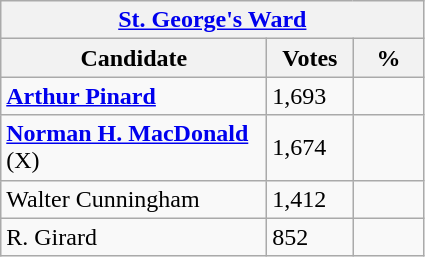<table class="wikitable">
<tr>
<th colspan="3"><a href='#'>St. George's Ward</a></th>
</tr>
<tr>
<th style="width: 170px">Candidate</th>
<th style="width: 50px">Votes</th>
<th style="width: 40px">%</th>
</tr>
<tr>
<td><strong><a href='#'>Arthur Pinard</a></strong></td>
<td>1,693</td>
<td></td>
</tr>
<tr>
<td><strong><a href='#'>Norman H. MacDonald</a></strong> (X)</td>
<td>1,674</td>
<td></td>
</tr>
<tr>
<td>Walter Cunningham</td>
<td>1,412</td>
<td></td>
</tr>
<tr>
<td>R. Girard</td>
<td>852</td>
<td></td>
</tr>
</table>
